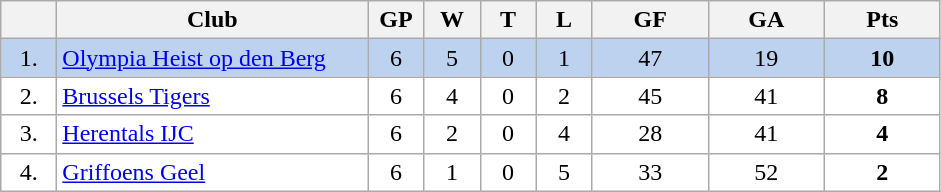<table class="wikitable">
<tr>
<th width="30"></th>
<th width="200">Club</th>
<th width="30">GP</th>
<th width="30">W</th>
<th width="30">T</th>
<th width="30">L</th>
<th width="70">GF</th>
<th width="70">GA</th>
<th width="70">Pts</th>
</tr>
<tr bgcolor="#BCD2EE" align="center">
<td>1.</td>
<td align="left"><a href='#'>Olympia Heist op den Berg</a></td>
<td>6</td>
<td>5</td>
<td>0</td>
<td>1</td>
<td>47</td>
<td>19</td>
<td><strong>10</strong></td>
</tr>
<tr bgcolor="#FFFFFF" align="center">
<td>2.</td>
<td align="left"><a href='#'>Brussels Tigers</a></td>
<td>6</td>
<td>4</td>
<td>0</td>
<td>2</td>
<td>45</td>
<td>41</td>
<td><strong>8</strong></td>
</tr>
<tr bgcolor="#FFFFFF" align="center">
<td>3.</td>
<td align="left"><a href='#'>Herentals IJC</a></td>
<td>6</td>
<td>2</td>
<td>0</td>
<td>4</td>
<td>28</td>
<td>41</td>
<td><strong>4</strong></td>
</tr>
<tr bgcolor="#FFFFFF" align="center">
<td>4.</td>
<td align="left"><a href='#'>Griffoens Geel</a></td>
<td>6</td>
<td>1</td>
<td>0</td>
<td>5</td>
<td>33</td>
<td>52</td>
<td><strong>2</strong></td>
</tr>
</table>
